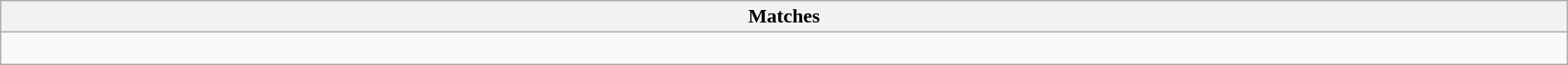<table class="wikitable collapsible collapsed" style="width:100%;">
<tr>
<th>Matches</th>
</tr>
<tr>
<td><br></td>
</tr>
</table>
